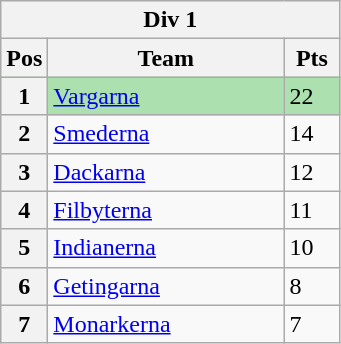<table class="wikitable">
<tr>
<th colspan="3">Div 1</th>
</tr>
<tr>
<th width=20>Pos</th>
<th width=150>Team</th>
<th width=30>Pts</th>
</tr>
<tr style="background:#ACE1AF;">
<th>1</th>
<td><a href='#'>Vargarna</a></td>
<td>22</td>
</tr>
<tr>
<th>2</th>
<td><a href='#'>Smederna</a></td>
<td>14</td>
</tr>
<tr>
<th>3</th>
<td><a href='#'>Dackarna</a></td>
<td>12</td>
</tr>
<tr>
<th>4</th>
<td><a href='#'>Filbyterna</a></td>
<td>11</td>
</tr>
<tr>
<th>5</th>
<td><a href='#'>Indianerna</a></td>
<td>10</td>
</tr>
<tr>
<th>6</th>
<td><a href='#'>Getingarna</a></td>
<td>8</td>
</tr>
<tr>
<th>7</th>
<td><a href='#'>Monarkerna</a></td>
<td>7</td>
</tr>
</table>
